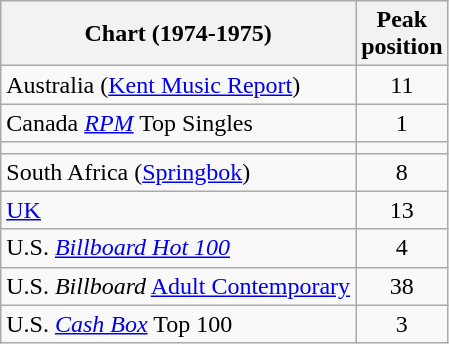<table class="wikitable sortable">
<tr>
<th align="left">Chart (1974-1975)</th>
<th align="left">Peak<br>position</th>
</tr>
<tr>
<td align="left">Australia (<a href='#'>Kent Music Report</a>)</td>
<td style="text-align:center;">11</td>
</tr>
<tr>
<td>Canada <em><a href='#'>RPM</a></em> Top Singles</td>
<td style="text-align:center;">1</td>
</tr>
<tr>
<td></td>
</tr>
<tr>
<td>South Africa (<a href='#'>Springbok</a>)</td>
<td style="text-align:center;">8</td>
</tr>
<tr>
<td align="left"><a href='#'>UK</a></td>
<td style="text-align:center;">13</td>
</tr>
<tr>
<td align="left">U.S. <em><a href='#'>Billboard Hot 100</a></em></td>
<td style="text-align:center;">4</td>
</tr>
<tr>
<td>U.S. <em>Billboard</em> <a href='#'>Adult Contemporary</a></td>
<td align="center">38</td>
</tr>
<tr>
<td align="left">U.S. <em><a href='#'>Cash Box</a></em> Top 100</td>
<td style="text-align:center;">3</td>
</tr>
</table>
